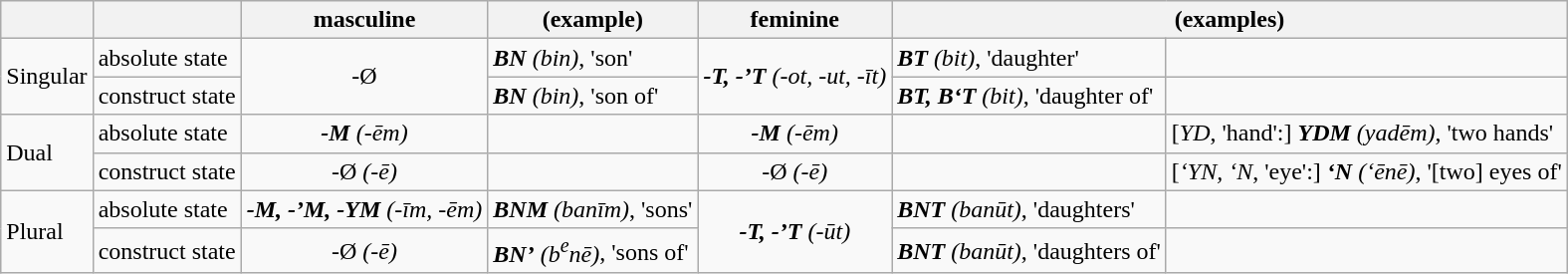<table class="wikitable">
<tr>
<th></th>
<th></th>
<th>masculine</th>
<th>(example)</th>
<th>feminine</th>
<th colspan="2">(examples)</th>
</tr>
<tr>
<td rowspan="2">Singular</td>
<td>absolute state</td>
<td rowspan="2" align="center">-Ø</td>
<td><em> <strong>BN</strong> (bin)</em>, 'son'</td>
<td rowspan="2" align="center"><em> <strong>-T, -’T </strong> (-ot, -ut, -īt)</em></td>
<td><em> <strong>BT</strong> (bit)</em>, 'daughter'</td>
<td></td>
</tr>
<tr>
<td>construct state</td>
<td><em> <strong>BN</strong> (bin)</em>, 'son of'</td>
<td><em> <strong>BT, B‘T</strong> (bit)</em>, 'daughter of'</td>
<td></td>
</tr>
<tr>
<td rowspan="2">Dual</td>
<td>absolute state</td>
<td align="center"><em> <strong>-M</strong> (-ēm)</em></td>
<td align="center"></td>
<td align="center"><em> <strong>-M</strong> (-ēm)</em></td>
<td></td>
<td>[<em>YD</em>, 'hand':] <em> <strong>YDM</strong> (yadēm)</em>, 'two hands'</td>
</tr>
<tr>
<td>construct state</td>
<td align="center">-Ø <em>(-ē)</em></td>
<td></td>
<td align="center">-Ø <em>(-ē)</em></td>
<td></td>
<td>[<em>‘YN, ‘N</em>, 'eye':] <em> <strong>‘N</strong> (‘ēnē)</em>, '[two] eyes of'</td>
</tr>
<tr>
<td rowspan="2">Plural</td>
<td>absolute state</td>
<td align="center"><em> <strong>-M, -’M, -YM</strong> (-īm, -ēm)</em></td>
<td><em> <strong>BNM</strong> (banīm)</em>, 'sons'</td>
<td rowspan="2" align="center"><em> <strong>-T, -’T</strong> (-ūt)</em></td>
<td><em> <strong>BNT</strong> (banūt)</em>, 'daughters'</td>
<td></td>
</tr>
<tr>
<td>construct state</td>
<td align="center">-Ø <em>(-ē)</em></td>
<td><em> <strong>BN’</strong> (b<sup>e</sup>nē)</em>, 'sons of'</td>
<td><em> <strong>BNT</strong> (banūt)</em>, 'daughters of'</td>
<td></td>
</tr>
</table>
